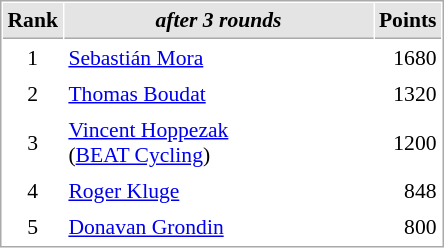<table cellspacing="1" cellpadding="3" style="border:1px solid #aaa; font-size:90%;">
<tr style="background:#e4e4e4;">
<th style="border-bottom:1px solid #aaa; width:10px;">Rank</th>
<th style="border-bottom:1px solid #aaa; width:200px; white-space:nowrap;"><em>after 3 rounds</em></th>
<th style="border-bottom:1px solid #aaa; width:20px;">Points</th>
</tr>
<tr>
<td align=center>1</td>
<td> <a href='#'>Sebastián Mora</a></td>
<td align=right>1680</td>
</tr>
<tr>
<td align=center>2</td>
<td> <a href='#'>Thomas Boudat</a></td>
<td align=right>1320</td>
</tr>
<tr>
<td align=center>3</td>
<td> <a href='#'>Vincent Hoppezak</a><br>(<a href='#'>BEAT Cycling</a>)</td>
<td align=right>1200</td>
</tr>
<tr>
<td align=center>4</td>
<td> <a href='#'>Roger Kluge</a></td>
<td align=right>848</td>
</tr>
<tr>
<td align=center>5</td>
<td> <a href='#'>Donavan Grondin</a></td>
<td align=right>800</td>
</tr>
</table>
